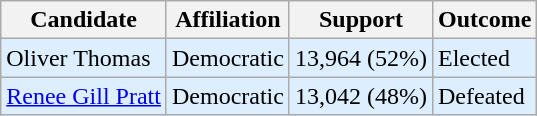<table class="wikitable">
<tr>
<th>Candidate</th>
<th>Affiliation</th>
<th>Support</th>
<th>Outcome</th>
</tr>
<tr>
<td bgcolor=#DDEEFF>Oliver Thomas</td>
<td bgcolor=#DDEEFF>Democratic</td>
<td bgcolor=#DDEEFF>13,964 (52%)</td>
<td bgcolor=#DDEEFF>Elected</td>
</tr>
<tr>
<td bgcolor=#DDEEFF><a href='#'>Renee Gill Pratt</a></td>
<td bgcolor=#DDEEFF>Democratic</td>
<td bgcolor=#DDEEFF>13,042 (48%)</td>
<td bgcolor=#DDEEFF>Defeated</td>
</tr>
</table>
